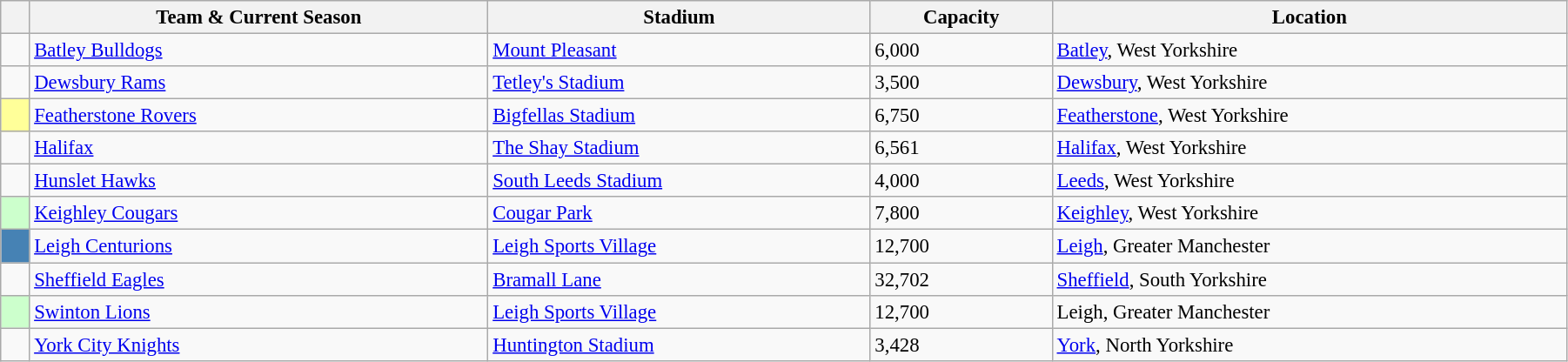<table class="wikitable sortable" style="width:95%; font-size:95%;">
<tr>
<th style="width:15px;" class="unsortable"></th>
<th>Team & Current Season</th>
<th>Stadium</th>
<th>Capacity</th>
<th>Location</th>
</tr>
<tr>
<td></td>
<td><a href='#'>Batley Bulldogs</a></td>
<td><a href='#'>Mount Pleasant</a></td>
<td>6,000</td>
<td><a href='#'>Batley</a>, West Yorkshire</td>
</tr>
<tr>
<td></td>
<td><a href='#'>Dewsbury Rams</a></td>
<td><a href='#'>Tetley's Stadium</a></td>
<td>3,500</td>
<td><a href='#'>Dewsbury</a>, West Yorkshire</td>
</tr>
<tr>
<td style="background:#ff9;"></td>
<td><a href='#'>Featherstone Rovers</a></td>
<td><a href='#'>Bigfellas Stadium</a></td>
<td>6,750</td>
<td><a href='#'>Featherstone</a>, West Yorkshire</td>
</tr>
<tr>
<td></td>
<td><a href='#'>Halifax</a></td>
<td><a href='#'>The Shay Stadium</a></td>
<td>6,561</td>
<td><a href='#'>Halifax</a>, West Yorkshire</td>
</tr>
<tr>
<td></td>
<td><a href='#'>Hunslet Hawks</a></td>
<td><a href='#'>South Leeds Stadium</a></td>
<td>4,000</td>
<td><a href='#'>Leeds</a>, West Yorkshire</td>
</tr>
<tr>
<td style="background:#CCFFCC;"></td>
<td><a href='#'>Keighley Cougars</a></td>
<td><a href='#'>Cougar Park</a></td>
<td>7,800</td>
<td><a href='#'>Keighley</a>, West Yorkshire</td>
</tr>
<tr>
<td style="background:#4682b4;"></td>
<td><a href='#'>Leigh Centurions</a></td>
<td><a href='#'>Leigh Sports Village</a></td>
<td>12,700</td>
<td><a href='#'>Leigh</a>, Greater Manchester</td>
</tr>
<tr>
<td></td>
<td><a href='#'>Sheffield Eagles</a></td>
<td><a href='#'>Bramall Lane</a></td>
<td>32,702</td>
<td><a href='#'>Sheffield</a>, South Yorkshire</td>
</tr>
<tr>
<td style="background:#CCFFCC;"></td>
<td><a href='#'>Swinton Lions</a></td>
<td><a href='#'>Leigh Sports Village</a></td>
<td>12,700</td>
<td>Leigh, Greater Manchester</td>
</tr>
<tr>
<td></td>
<td><a href='#'>York City Knights</a></td>
<td><a href='#'>Huntington Stadium</a></td>
<td>3,428</td>
<td><a href='#'>York</a>, North Yorkshire</td>
</tr>
</table>
